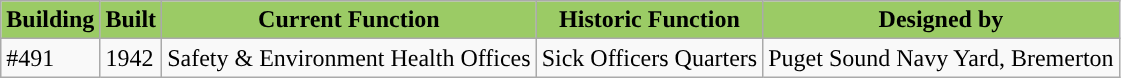<table class="wikitable">
<tr>
<th style="background:#9BCB65">Building</th>
<th style="background:#9BCB65">Built</th>
<th style="background:#9BCB65">Current Function</th>
<th style="background:#9BCB65">Historic Function</th>
<th style="background:#9BCB65">Designed by</th>
</tr>
<tr>
<td>#491</td>
<td>1942</td>
<td>Safety & Environment Health Offices</td>
<td>Sick Officers Quarters</td>
<td>Puget Sound Navy Yard, Bremerton</td>
</tr>
</table>
